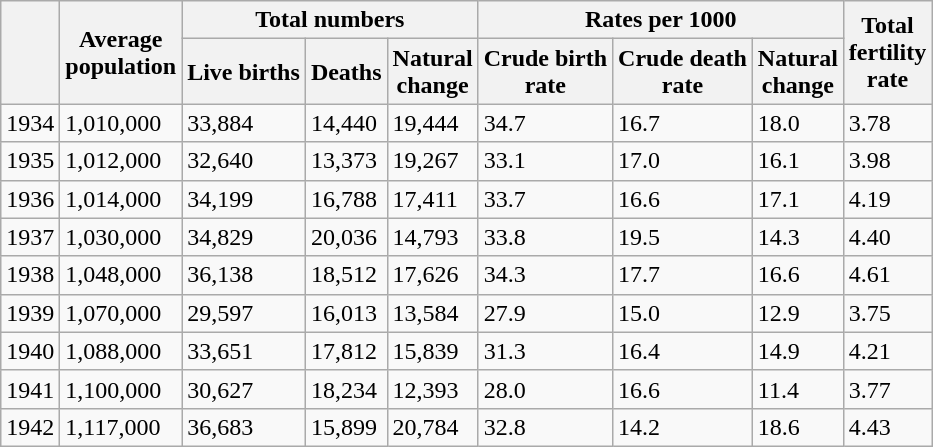<table class="wikitable sortable">
<tr>
<th rowspan=2></th>
<th rowspan=2>Average<br>population</th>
<th colspan=3>Total numbers</th>
<th colspan=3>Rates per 1000</th>
<th rowspan=2>Total<br>fertility<br>rate</th>
</tr>
<tr>
<th>Live births</th>
<th>Deaths</th>
<th>Natural<br>change</th>
<th>Crude birth<br>rate</th>
<th>Crude death<br>rate</th>
<th>Natural<br>change</th>
</tr>
<tr>
<td>1934</td>
<td>1,010,000</td>
<td>33,884</td>
<td>14,440</td>
<td>19,444</td>
<td>34.7</td>
<td>16.7</td>
<td>18.0</td>
<td>3.78</td>
</tr>
<tr>
<td>1935</td>
<td>1,012,000</td>
<td>32,640</td>
<td>13,373</td>
<td>19,267</td>
<td>33.1</td>
<td>17.0</td>
<td>16.1</td>
<td>3.98</td>
</tr>
<tr>
<td>1936</td>
<td>1,014,000</td>
<td>34,199</td>
<td>16,788</td>
<td>17,411</td>
<td>33.7</td>
<td>16.6</td>
<td>17.1</td>
<td>4.19</td>
</tr>
<tr>
<td>1937</td>
<td>1,030,000</td>
<td>34,829</td>
<td>20,036</td>
<td>14,793</td>
<td>33.8</td>
<td>19.5</td>
<td>14.3</td>
<td>4.40</td>
</tr>
<tr>
<td>1938</td>
<td>1,048,000</td>
<td>36,138</td>
<td>18,512</td>
<td>17,626</td>
<td>34.3</td>
<td>17.7</td>
<td>16.6</td>
<td>4.61</td>
</tr>
<tr>
<td>1939</td>
<td>1,070,000</td>
<td>29,597</td>
<td>16,013</td>
<td>13,584</td>
<td>27.9</td>
<td>15.0</td>
<td>12.9</td>
<td>3.75</td>
</tr>
<tr>
<td>1940</td>
<td>1,088,000</td>
<td>33,651</td>
<td>17,812</td>
<td>15,839</td>
<td>31.3</td>
<td>16.4</td>
<td>14.9</td>
<td>4.21</td>
</tr>
<tr>
<td>1941</td>
<td>1,100,000</td>
<td>30,627</td>
<td>18,234</td>
<td>12,393</td>
<td>28.0</td>
<td>16.6</td>
<td>11.4</td>
<td>3.77</td>
</tr>
<tr>
<td>1942</td>
<td>1,117,000</td>
<td>36,683</td>
<td>15,899</td>
<td>20,784</td>
<td>32.8</td>
<td>14.2</td>
<td>18.6</td>
<td>4.43</td>
</tr>
</table>
